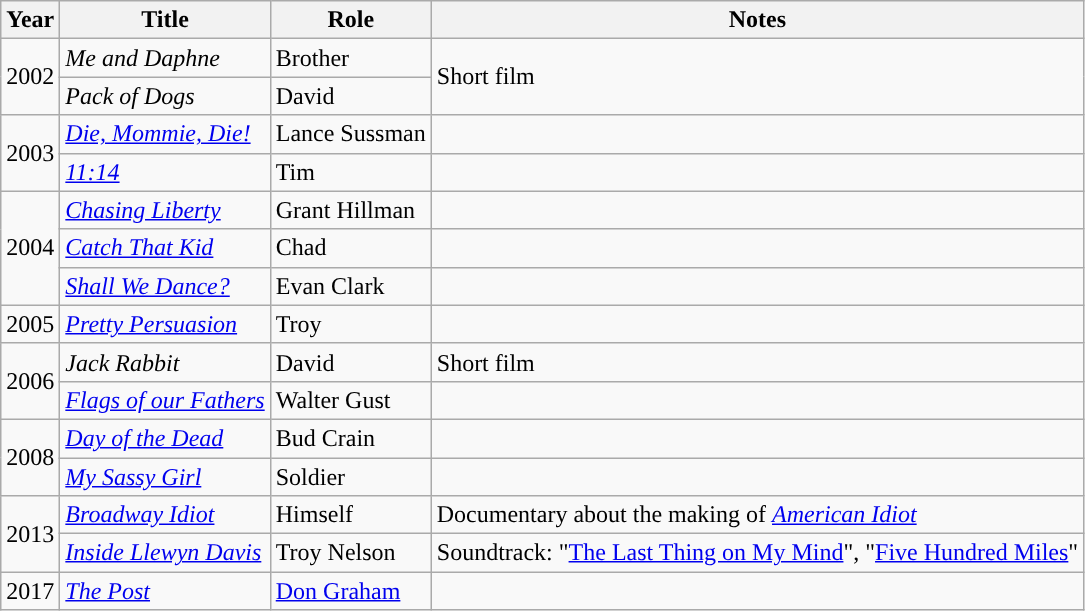<table class="wikitable sortable">
<tr>
<th>Year</th>
<th>Title</th>
<th>Role</th>
<th class="unsortable">Notes</th>
</tr>
<tr>
<td rowspan="2">2002</td>
<td><em>Me and Daphne</em></td>
<td>Brother</td>
<td rowspan="2">Short film</td>
</tr>
<tr>
<td><em>Pack of Dogs</em></td>
<td>David</td>
</tr>
<tr>
<td rowspan="2">2003</td>
<td><em><a href='#'>Die, Mommie, Die!</a></em></td>
<td>Lance Sussman</td>
<td></td>
</tr>
<tr>
<td><em><a href='#'>11:14</a></em></td>
<td>Tim</td>
<td></td>
</tr>
<tr>
<td rowspan="3">2004</td>
<td><em><a href='#'>Chasing Liberty</a></em></td>
<td>Grant Hillman</td>
<td></td>
</tr>
<tr>
<td><em><a href='#'>Catch That Kid</a></em></td>
<td>Chad</td>
<td></td>
</tr>
<tr>
<td><em><a href='#'>Shall We Dance?</a></em></td>
<td>Evan Clark</td>
<td></td>
</tr>
<tr>
<td>2005</td>
<td><em><a href='#'>Pretty Persuasion</a></em></td>
<td>Troy</td>
<td></td>
</tr>
<tr>
<td rowspan="2">2006</td>
<td><em>Jack Rabbit</em></td>
<td>David</td>
<td>Short film</td>
</tr>
<tr>
<td><em><a href='#'>Flags of our Fathers</a></em></td>
<td>Walter Gust</td>
<td></td>
</tr>
<tr>
<td rowspan="2">2008</td>
<td><em><a href='#'>Day of the Dead</a></em></td>
<td>Bud Crain</td>
<td></td>
</tr>
<tr>
<td><em><a href='#'>My Sassy Girl</a></em></td>
<td>Soldier</td>
<td></td>
</tr>
<tr>
<td rowspan="2">2013</td>
<td><em><a href='#'>Broadway Idiot</a></em></td>
<td>Himself</td>
<td>Documentary about the making of <em><a href='#'>American Idiot</a></em></td>
</tr>
<tr>
<td><em><a href='#'>Inside Llewyn Davis</a></em></td>
<td>Troy Nelson</td>
<td>Soundtrack: "<a href='#'>The Last Thing on My Mind</a>", "<a href='#'>Five Hundred Miles</a>"</td>
</tr>
<tr>
<td>2017</td>
<td><em><a href='#'>The Post</a></em></td>
<td><a href='#'>Don Graham</a></td>
<td></td>
</tr>
</table>
